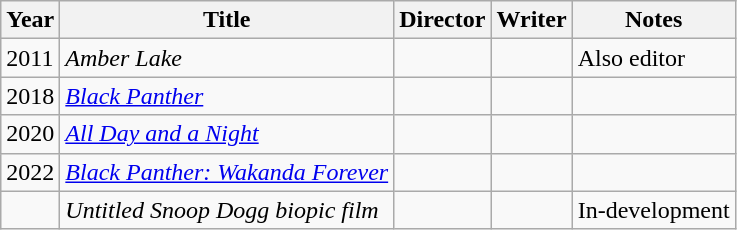<table class="wikitable">
<tr>
<th>Year</th>
<th>Title</th>
<th>Director</th>
<th>Writer</th>
<th>Notes</th>
</tr>
<tr>
<td>2011</td>
<td><em>Amber Lake</em></td>
<td></td>
<td></td>
<td>Also editor</td>
</tr>
<tr>
<td>2018</td>
<td><em><a href='#'>Black Panther</a></em></td>
<td></td>
<td></td>
<td></td>
</tr>
<tr>
<td>2020</td>
<td><em><a href='#'>All Day and a Night</a></em></td>
<td></td>
<td></td>
<td></td>
</tr>
<tr>
<td>2022</td>
<td><em><a href='#'>Black Panther: Wakanda Forever</a></em></td>
<td></td>
<td></td>
<td></td>
</tr>
<tr>
<td></td>
<td><em>Untitled Snoop Dogg biopic film</em></td>
<td></td>
<td></td>
<td>In-development</td>
</tr>
</table>
